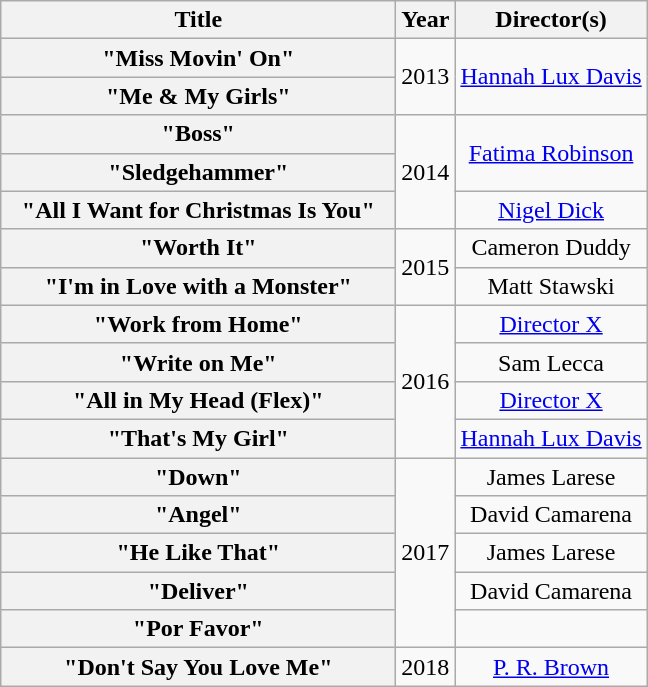<table class="wikitable sortable plainrowheaders" style="text-align:center;">
<tr>
<th scope="col" style="width:16em;">Title</th>
<th scope="col">Year</th>
<th scope="col">Director(s)</th>
</tr>
<tr>
<th scope="row">"Miss Movin' On"</th>
<td rowspan="2">2013</td>
<td rowspan="2"><a href='#'>Hannah Lux Davis</a></td>
</tr>
<tr>
<th scope="row">"Me & My Girls"</th>
</tr>
<tr>
<th scope="row">"Boss"</th>
<td rowspan="3">2014</td>
<td rowspan="2"><a href='#'>Fatima Robinson</a></td>
</tr>
<tr>
<th scope="row">"Sledgehammer"</th>
</tr>
<tr>
<th scope="row">"All I Want for Christmas Is You"</th>
<td><a href='#'>Nigel Dick</a></td>
</tr>
<tr>
<th scope="row">"Worth It"</th>
<td rowspan="2">2015</td>
<td>Cameron Duddy</td>
</tr>
<tr>
<th scope="row">"I'm in Love with a Monster"</th>
<td>Matt Stawski</td>
</tr>
<tr>
<th scope="row">"Work from Home"</th>
<td rowspan="4">2016</td>
<td><a href='#'>Director X</a></td>
</tr>
<tr>
<th scope="row">"Write on Me"</th>
<td>Sam Lecca</td>
</tr>
<tr>
<th scope="row">"All in My Head (Flex)"</th>
<td><a href='#'>Director X</a></td>
</tr>
<tr>
<th scope="row">"That's My Girl"</th>
<td><a href='#'>Hannah Lux Davis</a></td>
</tr>
<tr>
<th scope="row">"Down"</th>
<td rowspan="5">2017</td>
<td>James Larese</td>
</tr>
<tr>
<th scope="row">"Angel"</th>
<td>David Camarena</td>
</tr>
<tr>
<th scope="row">"He Like That"</th>
<td>James Larese</td>
</tr>
<tr>
<th scope="row">"Deliver"</th>
<td>David Camarena</td>
</tr>
<tr>
<th scope="row">"Por Favor"</th>
<td></td>
</tr>
<tr>
<th scope="row">"Don't Say You Love Me"</th>
<td rowspan="1">2018</td>
<td><a href='#'>P. R. Brown</a></td>
</tr>
</table>
